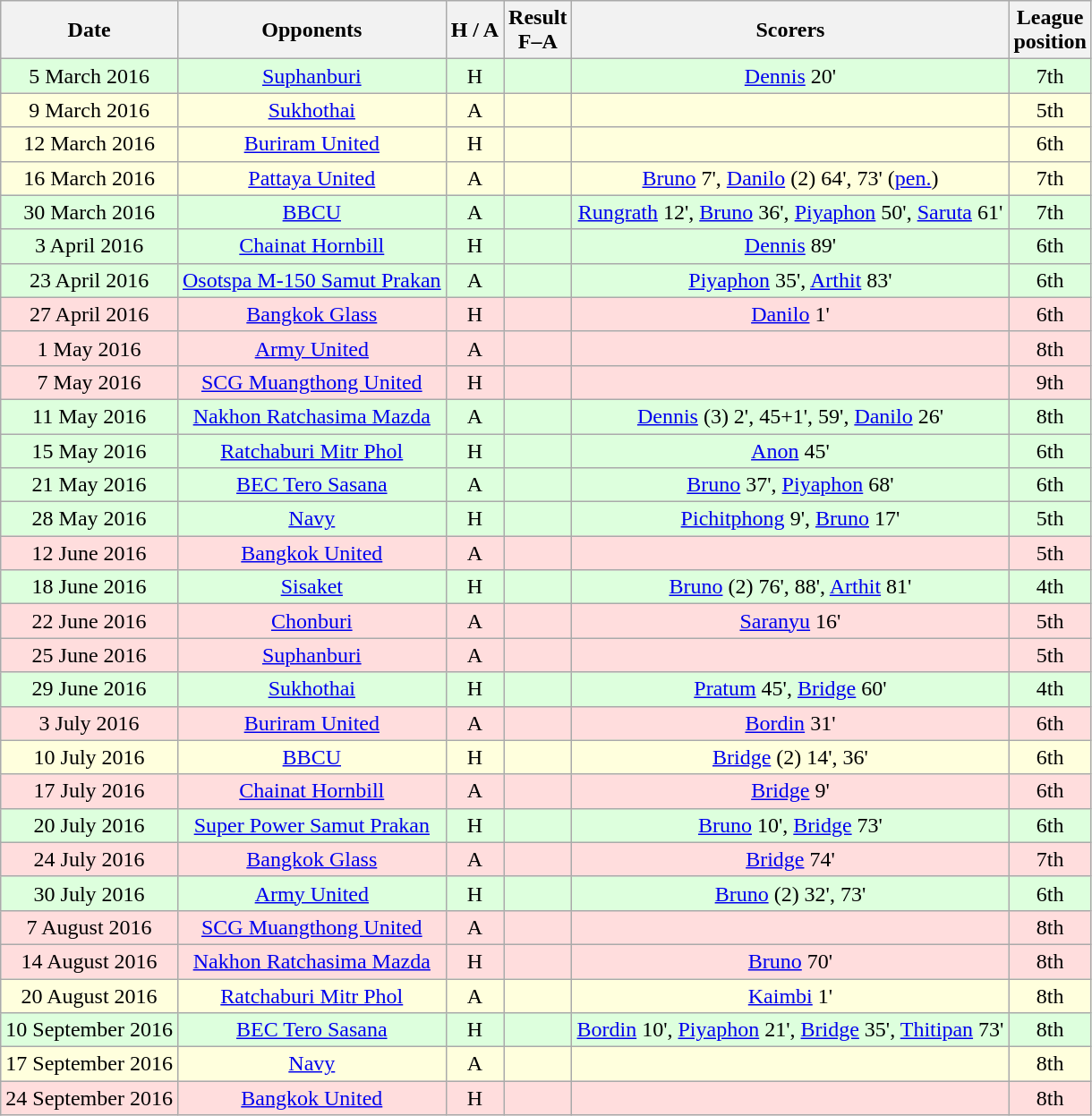<table class="wikitable" style="text-align:center">
<tr>
<th>Date</th>
<th>Opponents</th>
<th>H / A</th>
<th>Result<br>F–A</th>
<th>Scorers</th>
<th>League<br>position</th>
</tr>
<tr bgcolor="#ddffdd">
<td>5 March 2016</td>
<td><a href='#'>Suphanburi</a></td>
<td>H</td>
<td></td>
<td><a href='#'>Dennis</a> 20'</td>
<td>7th</td>
</tr>
<tr bgcolor="#ffffdd">
<td>9 March 2016</td>
<td><a href='#'>Sukhothai</a></td>
<td>A</td>
<td></td>
<td></td>
<td>5th</td>
</tr>
<tr bgcolor="#ffffdd">
<td>12 March 2016</td>
<td><a href='#'>Buriram United</a></td>
<td>H</td>
<td></td>
<td></td>
<td>6th</td>
</tr>
<tr bgcolor="#ffffdd">
<td>16 March 2016</td>
<td><a href='#'>Pattaya United</a></td>
<td>A</td>
<td></td>
<td><a href='#'>Bruno</a> 7', <a href='#'>Danilo</a> (2) 64', 73' (<a href='#'>pen.</a>)</td>
<td>7th</td>
</tr>
<tr bgcolor="#ddffdd">
<td>30 March 2016</td>
<td><a href='#'>BBCU</a></td>
<td>A</td>
<td></td>
<td><a href='#'>Rungrath</a> 12', <a href='#'>Bruno</a> 36', <a href='#'>Piyaphon</a> 50', <a href='#'>Saruta</a> 61'</td>
<td>7th</td>
</tr>
<tr bgcolor="#ddffdd">
<td>3 April 2016</td>
<td><a href='#'>Chainat Hornbill</a></td>
<td>H</td>
<td></td>
<td><a href='#'>Dennis</a> 89'</td>
<td>6th</td>
</tr>
<tr bgcolor="#ddffdd">
<td>23 April 2016</td>
<td><a href='#'>Osotspa M-150 Samut Prakan</a></td>
<td>A</td>
<td></td>
<td><a href='#'>Piyaphon</a> 35', <a href='#'>Arthit</a> 83'</td>
<td>6th</td>
</tr>
<tr bgcolor="#ffdddd">
<td>27 April 2016</td>
<td><a href='#'>Bangkok Glass</a></td>
<td>H</td>
<td></td>
<td><a href='#'>Danilo</a> 1'</td>
<td>6th</td>
</tr>
<tr bgcolor="#ffdddd">
<td>1 May 2016</td>
<td><a href='#'>Army United</a></td>
<td>A</td>
<td></td>
<td></td>
<td>8th</td>
</tr>
<tr bgcolor="#ffdddd">
<td>7 May 2016</td>
<td><a href='#'>SCG Muangthong United</a></td>
<td>H</td>
<td></td>
<td></td>
<td>9th</td>
</tr>
<tr bgcolor="#ddffdd">
<td>11 May 2016</td>
<td><a href='#'>Nakhon Ratchasima Mazda</a></td>
<td>A</td>
<td></td>
<td><a href='#'>Dennis</a> (3) 2', 45+1', 59', <a href='#'>Danilo</a> 26'</td>
<td>8th</td>
</tr>
<tr bgcolor="#ddffdd">
<td>15 May 2016</td>
<td><a href='#'>Ratchaburi Mitr Phol</a></td>
<td>H</td>
<td></td>
<td><a href='#'>Anon</a> 45'</td>
<td>6th</td>
</tr>
<tr bgcolor="#ddffdd">
<td>21 May 2016</td>
<td><a href='#'>BEC Tero Sasana</a></td>
<td>A</td>
<td></td>
<td><a href='#'>Bruno</a> 37', <a href='#'>Piyaphon</a> 68'</td>
<td>6th</td>
</tr>
<tr bgcolor="#ddffdd">
<td>28 May 2016</td>
<td><a href='#'>Navy</a></td>
<td>H</td>
<td></td>
<td><a href='#'>Pichitphong</a> 9', <a href='#'>Bruno</a> 17'</td>
<td>5th</td>
</tr>
<tr bgcolor="#ffdddd">
<td>12 June 2016</td>
<td><a href='#'>Bangkok United</a></td>
<td>A</td>
<td></td>
<td></td>
<td>5th</td>
</tr>
<tr bgcolor="#ddffdd">
<td>18 June 2016</td>
<td><a href='#'>Sisaket</a></td>
<td>H</td>
<td></td>
<td><a href='#'>Bruno</a> (2) 76', 88', <a href='#'>Arthit</a> 81'</td>
<td>4th</td>
</tr>
<tr bgcolor="#ffdddd">
<td>22 June 2016</td>
<td><a href='#'>Chonburi</a></td>
<td>A</td>
<td></td>
<td><a href='#'>Saranyu</a> 16'</td>
<td>5th</td>
</tr>
<tr bgcolor="#ffdddd">
<td>25 June 2016</td>
<td><a href='#'>Suphanburi</a></td>
<td>A</td>
<td></td>
<td></td>
<td>5th</td>
</tr>
<tr bgcolor="#ddffdd">
<td>29 June 2016</td>
<td><a href='#'>Sukhothai</a></td>
<td>H</td>
<td></td>
<td><a href='#'>Pratum</a> 45', <a href='#'>Bridge</a> 60'</td>
<td>4th</td>
</tr>
<tr bgcolor="#ffdddd">
<td>3 July 2016</td>
<td><a href='#'>Buriram United</a></td>
<td>A</td>
<td></td>
<td><a href='#'>Bordin</a> 31'</td>
<td>6th</td>
</tr>
<tr bgcolor="#ffffdd">
<td>10 July 2016</td>
<td><a href='#'>BBCU</a></td>
<td>H</td>
<td></td>
<td><a href='#'>Bridge</a> (2) 14', 36'</td>
<td>6th</td>
</tr>
<tr bgcolor="#ffdddd">
<td>17 July 2016</td>
<td><a href='#'>Chainat Hornbill</a></td>
<td>A</td>
<td></td>
<td><a href='#'>Bridge</a> 9'</td>
<td>6th</td>
</tr>
<tr bgcolor="#ddffdd">
<td>20 July 2016</td>
<td><a href='#'>Super Power Samut Prakan</a></td>
<td>H</td>
<td></td>
<td><a href='#'>Bruno</a> 10', <a href='#'>Bridge</a> 73'</td>
<td>6th</td>
</tr>
<tr bgcolor="#ffdddd">
<td>24 July 2016</td>
<td><a href='#'>Bangkok Glass</a></td>
<td>A</td>
<td></td>
<td><a href='#'>Bridge</a> 74'</td>
<td>7th</td>
</tr>
<tr bgcolor="#ddffdd">
<td>30 July 2016</td>
<td><a href='#'>Army United</a></td>
<td>H</td>
<td></td>
<td><a href='#'>Bruno</a> (2) 32', 73'</td>
<td>6th</td>
</tr>
<tr bgcolor="#ffdddd">
<td>7 August 2016</td>
<td><a href='#'>SCG Muangthong United</a></td>
<td>A</td>
<td></td>
<td></td>
<td>8th</td>
</tr>
<tr bgcolor="#ffdddd">
<td>14 August 2016</td>
<td><a href='#'>Nakhon Ratchasima Mazda</a></td>
<td>H</td>
<td></td>
<td><a href='#'>Bruno</a> 70'</td>
<td>8th</td>
</tr>
<tr bgcolor="#ffffdd">
<td>20 August 2016</td>
<td><a href='#'>Ratchaburi Mitr Phol</a></td>
<td>A</td>
<td></td>
<td><a href='#'>Kaimbi</a> 1'</td>
<td>8th</td>
</tr>
<tr bgcolor="#ddffdd">
<td>10 September 2016</td>
<td><a href='#'>BEC Tero Sasana</a></td>
<td>H</td>
<td></td>
<td><a href='#'>Bordin</a> 10', <a href='#'>Piyaphon</a> 21', <a href='#'>Bridge</a> 35', <a href='#'>Thitipan</a> 73'</td>
<td>8th</td>
</tr>
<tr bgcolor="#ffffdd">
<td>17 September 2016</td>
<td><a href='#'>Navy</a></td>
<td>A</td>
<td></td>
<td></td>
<td>8th</td>
</tr>
<tr bgcolor="#ffdddd">
<td>24 September 2016</td>
<td><a href='#'>Bangkok United</a></td>
<td>H</td>
<td></td>
<td></td>
<td>8th</td>
</tr>
</table>
